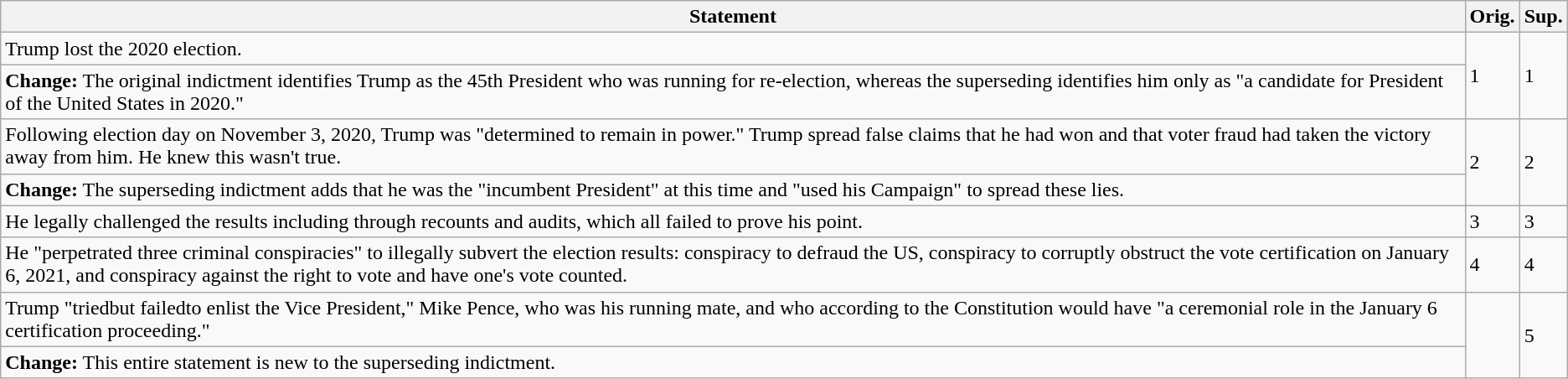<table class="wikitable">
<tr>
<th>Statement</th>
<th>Orig.</th>
<th>Sup.</th>
</tr>
<tr>
<td>Trump lost the 2020 election.</td>
<td rowspan="2">1</td>
<td rowspan="2">1</td>
</tr>
<tr>
<td><strong>Change:</strong> The original indictment identifies Trump as the 45th President who was running for re-election, whereas the superseding identifies him only as "a candidate for President of the United States in 2020."</td>
</tr>
<tr>
<td>Following election day on November 3, 2020, Trump was "determined to remain in power." Trump spread false claims that he had won and that voter fraud had taken the victory away from him. He knew this wasn't true.</td>
<td rowspan="2">2</td>
<td rowspan="2">2</td>
</tr>
<tr>
<td><strong>Change:</strong> The superseding indictment adds that he was the "incumbent President" at this time and "used his Campaign" to spread these lies.</td>
</tr>
<tr>
<td>He legally challenged the results including through recounts and audits, which all failed to prove his point.</td>
<td>3</td>
<td>3</td>
</tr>
<tr>
<td>He "perpetrated three criminal conspiracies" to illegally subvert the election results: conspiracy to defraud the US, conspiracy to corruptly obstruct the vote certification on January 6, 2021, and conspiracy against the right to vote and have one's vote counted.</td>
<td>4</td>
<td>4</td>
</tr>
<tr>
<td>Trump "triedbut failedto enlist the Vice President," Mike Pence, who was his running mate, and who according to the Constitution would have "a ceremonial role in the January 6 certification proceeding."</td>
<td rowspan="2"></td>
<td rowspan="2">5</td>
</tr>
<tr>
<td><strong>Change:</strong> This entire statement is new to the superseding indictment.</td>
</tr>
</table>
